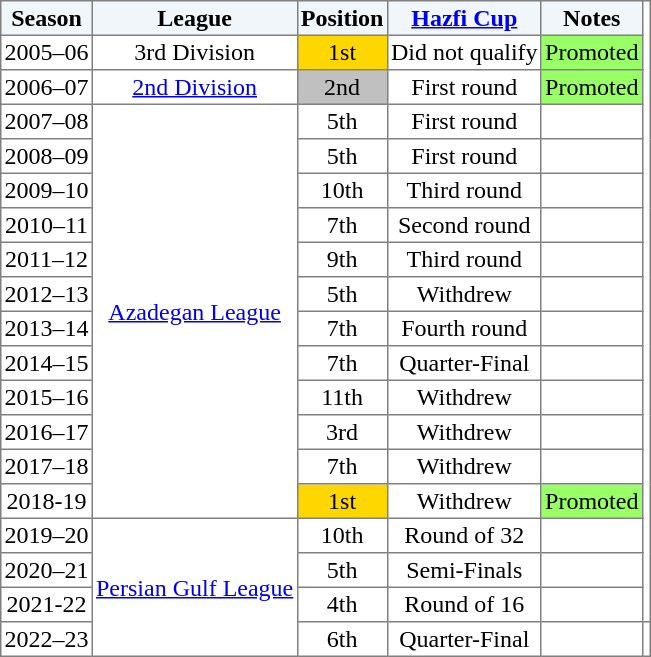<table border="1" cellpadding="2" style="border-collapse:collapse; text-align:center; font-size:normal;">
<tr style="background:#f0f6fa;">
<th>Season</th>
<th>League</th>
<th>Position</th>
<th><a href='#'>Hazfi Cup</a></th>
<th>Notes</th>
</tr>
<tr>
<td>2005–06</td>
<td>3rd Division</td>
<td bgcolor=gold>1st</td>
<td>Did not qualify</td>
<td style="background:#9f6;">Promoted</td>
</tr>
<tr>
<td>2006–07</td>
<td><a href='#'>2nd Division</a></td>
<td style="background:silver;">2nd</td>
<td>First round</td>
<td style="background:#9f6;">Promoted</td>
</tr>
<tr>
<td>2007–08</td>
<td rowspan="12"><a href='#'>Azadegan League</a></td>
<td>5th</td>
<td>First round</td>
<td></td>
</tr>
<tr>
<td>2008–09</td>
<td>5th</td>
<td>First round</td>
<td></td>
</tr>
<tr>
<td>2009–10</td>
<td>10th</td>
<td>Third round</td>
<td></td>
</tr>
<tr>
<td>2010–11</td>
<td>7th</td>
<td>Second round</td>
<td></td>
</tr>
<tr>
<td>2011–12</td>
<td>9th</td>
<td>Third round</td>
<td></td>
</tr>
<tr>
<td>2012–13</td>
<td>5th</td>
<td>Withdrew</td>
<td></td>
</tr>
<tr>
<td>2013–14</td>
<td>7th</td>
<td>Fourth round</td>
<td></td>
</tr>
<tr>
<td>2014–15</td>
<td>7th</td>
<td>Quarter-Final</td>
<td></td>
</tr>
<tr>
<td>2015–16</td>
<td>11th</td>
<td>Withdrew</td>
<td></td>
</tr>
<tr>
<td>2016–17</td>
<td>3rd</td>
<td>Withdrew</td>
<td></td>
</tr>
<tr>
<td>2017–18</td>
<td>7th</td>
<td>Withdrew</td>
<td></td>
</tr>
<tr>
<td>2018-19</td>
<td bgcolor=gold>1st</td>
<td>Withdrew</td>
<td style="background:#9f6;">Promoted</td>
</tr>
<tr>
<td>2019–20</td>
<td rowspan="4"><a href='#'>Persian Gulf League</a></td>
<td>10th</td>
<td>Round of 32</td>
<td></td>
</tr>
<tr>
<td>2020–21</td>
<td>5th</td>
<td>Semi-Finals</td>
<td></td>
</tr>
<tr>
<td>2021-22</td>
<td>4th</td>
<td>Round of 16</td>
<td></td>
</tr>
<tr>
<td>2022–23</td>
<td>6th</td>
<td>Quarter-Final</td>
<td></td>
<td></td>
</tr>
</table>
